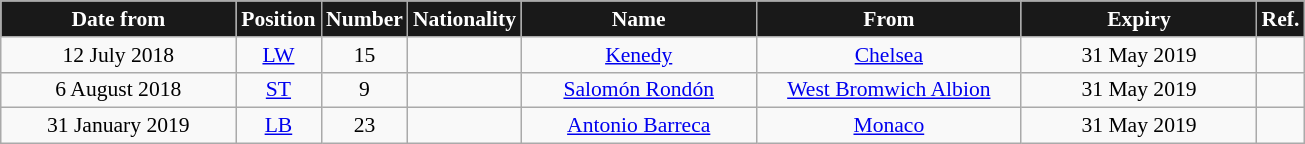<table class="wikitable"  style="text-align:center; font-size:90%; ">
<tr>
<th style="background:#191919; color:white; width:150px;">Date from</th>
<th style="background:#191919; color:white; width:50px;">Position</th>
<th style="background:#191919; color:white; width:50px;">Number</th>
<th style="background:#191919; color:white; width:50px;">Nationality</th>
<th style="background:#191919; color:white; width:150px;">Name</th>
<th style="background:#191919; color:white; width:170px;">From</th>
<th style="background:#191919; color:white; width:150px;">Expiry</th>
<th style="background:#191919; color:white; width:25px;">Ref.</th>
</tr>
<tr>
<td>12 July 2018</td>
<td><a href='#'>LW</a></td>
<td>15</td>
<td></td>
<td><a href='#'>Kenedy</a></td>
<td> <a href='#'>Chelsea</a></td>
<td>31 May 2019</td>
<td></td>
</tr>
<tr>
<td>6 August 2018</td>
<td><a href='#'>ST</a></td>
<td>9</td>
<td></td>
<td><a href='#'>Salomón Rondón</a></td>
<td> <a href='#'>West Bromwich Albion</a></td>
<td>31 May 2019</td>
<td></td>
</tr>
<tr>
<td>31 January 2019</td>
<td><a href='#'>LB</a></td>
<td>23</td>
<td></td>
<td><a href='#'>Antonio Barreca</a></td>
<td> <a href='#'>Monaco</a></td>
<td>31 May 2019</td>
<td></td>
</tr>
</table>
